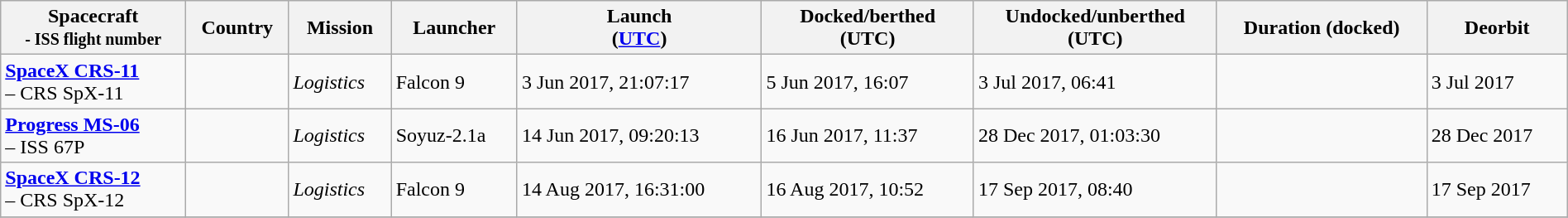<table class="wikitable" width="100%">
<tr>
<th style="text-align: center;"><strong>Spacecraft</strong><br><small>- ISS flight number</small></th>
<th style="text-align: center;"><strong>Country</strong></th>
<th style="text-align: center;"><strong>Mission</strong></th>
<th style="text-align: center;"><strong>Launcher</strong></th>
<th style="text-align: center;"><strong>Launch<br>(<a href='#'>UTC</a>)</strong></th>
<th style="text-align: center;"><strong>Docked/berthed<br>(UTC) </strong></th>
<th style="text-align: center;"><strong>Undocked/unberthed<br>(UTC)</strong></th>
<th style="text-align: center;"><strong>Duration (docked)</strong></th>
<th style="text-align: center;"><strong>Deorbit</strong></th>
</tr>
<tr>
<td><strong><a href='#'>SpaceX CRS-11</a></strong><br> – CRS SpX-11</td>
<td></td>
<td><em>Logistics</em></td>
<td>Falcon 9</td>
<td>3 Jun 2017, 21:07:17</td>
<td>5 Jun 2017, 16:07</td>
<td>3 Jul 2017, 06:41</td>
<td></td>
<td>3 Jul 2017</td>
</tr>
<tr>
<td><strong><a href='#'>Progress MS-06</a></strong><br> – ISS 67P</td>
<td></td>
<td><em>Logistics</em></td>
<td>Soyuz-2.1a</td>
<td>14 Jun 2017, 09:20:13</td>
<td>16 Jun 2017, 11:37</td>
<td>28 Dec 2017, 01:03:30</td>
<td></td>
<td>28 Dec 2017</td>
</tr>
<tr>
<td><strong><a href='#'>SpaceX CRS-12</a></strong><br> – CRS SpX-12</td>
<td></td>
<td><em>Logistics</em></td>
<td>Falcon 9</td>
<td>14 Aug 2017, 16:31:00</td>
<td>16 Aug 2017, 10:52</td>
<td>17 Sep 2017, 08:40</td>
<td></td>
<td>17 Sep 2017</td>
</tr>
<tr>
</tr>
</table>
